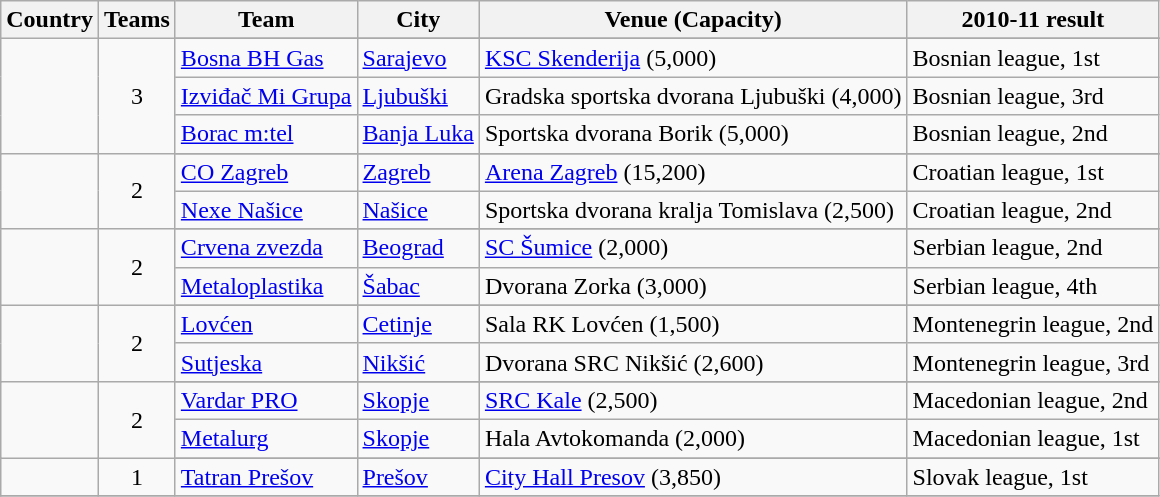<table class="wikitable">
<tr>
<th rowspan=1>Country</th>
<th colspan=1>Teams</th>
<th rowspan=1>Team</th>
<th rowspan=1>City</th>
<th rowspan=1>Venue (Capacity)</th>
<th rowspan=1>2010-11 result</th>
</tr>
<tr>
<td rowspan=4></td>
<td align=center rowspan=4>3</td>
</tr>
<tr>
<td><a href='#'>Bosna BH Gas</a></td>
<td><a href='#'>Sarajevo</a></td>
<td><a href='#'>KSC Skenderija</a> (5,000)</td>
<td>Bosnian league, 1st</td>
</tr>
<tr>
<td><a href='#'>Izviđač Mi Grupa</a></td>
<td><a href='#'>Ljubuški</a></td>
<td>Gradska sportska dvorana Ljubuški (4,000)</td>
<td>Bosnian league, 3rd</td>
</tr>
<tr>
<td><a href='#'>Borac m:tel</a></td>
<td><a href='#'>Banja Luka</a></td>
<td>Sportska dvorana Borik (5,000)</td>
<td>Bosnian league, 2nd</td>
</tr>
<tr>
<td rowspan=3></td>
<td align=center rowspan=3>2</td>
</tr>
<tr>
<td><a href='#'>CO Zagreb</a></td>
<td><a href='#'>Zagreb</a></td>
<td><a href='#'>Arena Zagreb</a> (15,200)</td>
<td>Croatian league, 1st</td>
</tr>
<tr>
<td><a href='#'>Nexe Našice</a></td>
<td><a href='#'>Našice</a></td>
<td>Sportska dvorana kralja Tomislava (2,500)</td>
<td>Croatian league, 2nd</td>
</tr>
<tr>
<td rowspan=3></td>
<td align=center rowspan=3>2</td>
</tr>
<tr>
<td><a href='#'>Crvena zvezda</a></td>
<td><a href='#'>Beograd</a></td>
<td><a href='#'>SC Šumice</a> (2,000)</td>
<td>Serbian league, 2nd</td>
</tr>
<tr>
<td><a href='#'>Metaloplastika</a></td>
<td><a href='#'>Šabac</a></td>
<td>Dvorana Zorka (3,000)</td>
<td>Serbian league, 4th</td>
</tr>
<tr>
<td rowspan=3></td>
<td align=center rowspan=3>2</td>
</tr>
<tr>
<td><a href='#'>Lovćen</a></td>
<td><a href='#'>Cetinje</a></td>
<td>Sala RK Lovćen (1,500)</td>
<td>Montenegrin league, 2nd</td>
</tr>
<tr>
<td><a href='#'>Sutjeska</a></td>
<td><a href='#'>Nikšić</a></td>
<td>Dvorana SRC Nikšić (2,600)</td>
<td>Montenegrin league, 3rd</td>
</tr>
<tr>
<td rowspan=3></td>
<td align=center rowspan=3>2</td>
</tr>
<tr>
<td><a href='#'>Vardar PRO</a></td>
<td><a href='#'>Skopje</a></td>
<td><a href='#'>SRC Kale</a> (2,500)</td>
<td>Macedonian league, 2nd</td>
</tr>
<tr>
<td><a href='#'>Metalurg</a></td>
<td><a href='#'>Skopje</a></td>
<td>Hala Avtokomanda (2,000)</td>
<td>Macedonian league, 1st</td>
</tr>
<tr>
<td rowspan=2></td>
<td align=center rowspan=2>1</td>
</tr>
<tr>
<td><a href='#'>Tatran Prešov</a></td>
<td><a href='#'>Prešov</a></td>
<td><a href='#'>City Hall Presov</a> (3,850)</td>
<td>Slovak league, 1st</td>
</tr>
<tr>
</tr>
</table>
